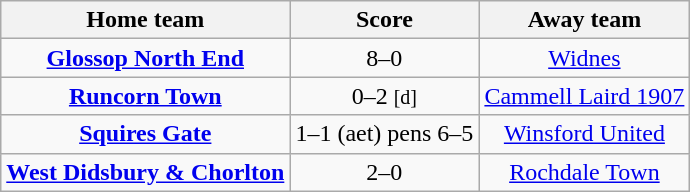<table class="wikitable" style="text-align: center">
<tr>
<th>Home team</th>
<th>Score</th>
<th>Away team</th>
</tr>
<tr>
<td><strong><a href='#'>Glossop North End</a></strong></td>
<td>8–0</td>
<td><a href='#'>Widnes</a></td>
</tr>
<tr>
<td><strong><a href='#'>Runcorn Town</a></strong></td>
<td>0–2 <small>[d]</small></td>
<td><a href='#'>Cammell Laird 1907</a></td>
</tr>
<tr>
<td><strong><a href='#'>Squires Gate</a></strong></td>
<td>1–1 (aet) pens 6–5</td>
<td><a href='#'>Winsford United</a></td>
</tr>
<tr>
<td><strong><a href='#'>West Didsbury & Chorlton</a></strong></td>
<td>2–0</td>
<td><a href='#'>Rochdale Town</a></td>
</tr>
</table>
